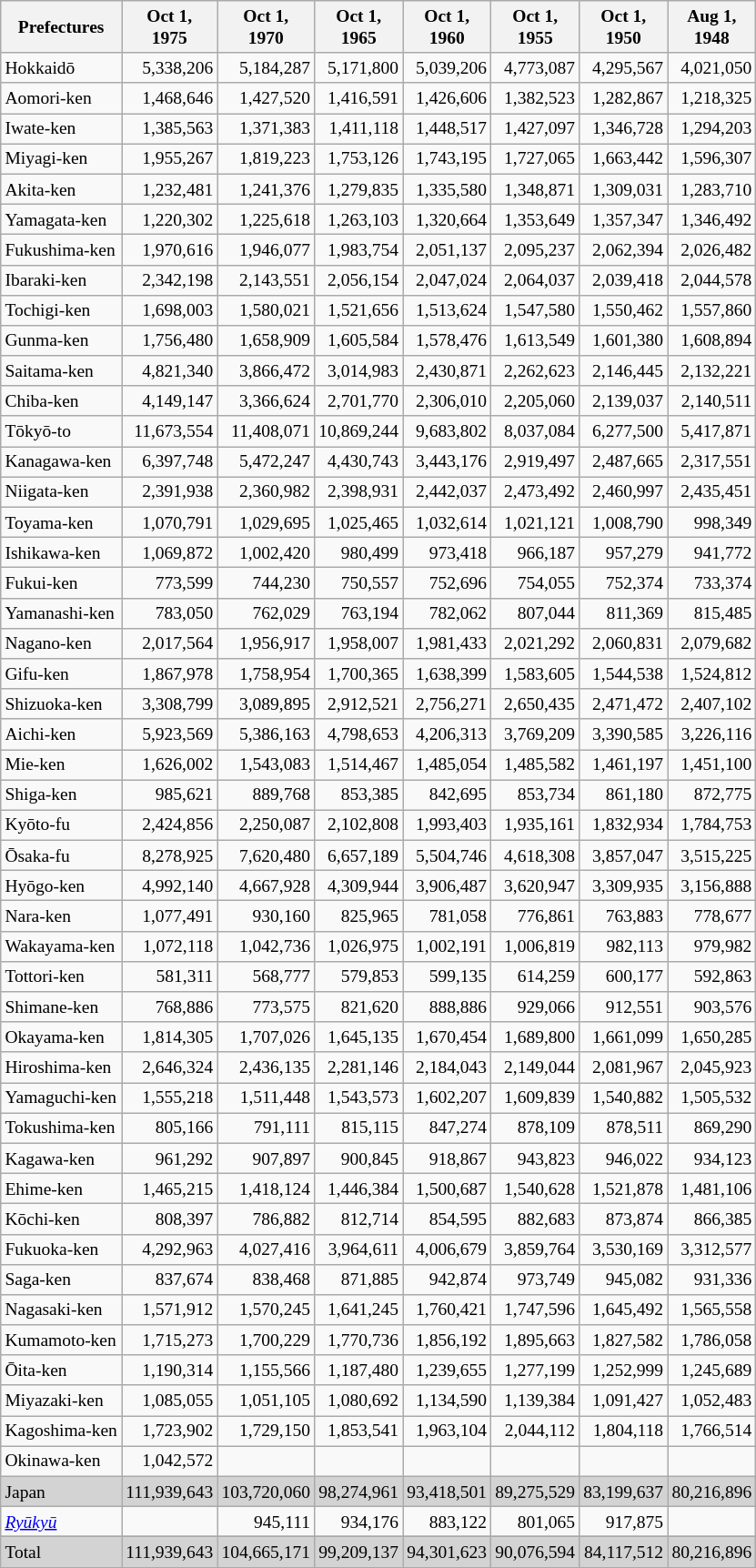<table class="wikitable sortable" style="text-align:right;font-size:small">
<tr>
<th>Prefectures</th>
<th>Oct 1,<br>1975</th>
<th>Oct 1,<br>1970</th>
<th>Oct 1,<br>1965</th>
<th>Oct 1,<br>1960</th>
<th>Oct 1,<br>1955</th>
<th>Oct 1,<br>1950</th>
<th>Aug 1,<br>1948</th>
</tr>
<tr>
<td align=left>Hokkaidō</td>
<td>5,338,206</td>
<td>5,184,287</td>
<td>5,171,800</td>
<td>5,039,206</td>
<td>4,773,087</td>
<td>4,295,567</td>
<td>4,021,050</td>
</tr>
<tr>
<td align=left>Aomori-ken</td>
<td>1,468,646</td>
<td>1,427,520</td>
<td>1,416,591</td>
<td>1,426,606</td>
<td>1,382,523</td>
<td>1,282,867</td>
<td>1,218,325</td>
</tr>
<tr>
<td align=left>Iwate-ken</td>
<td>1,385,563</td>
<td>1,371,383</td>
<td>1,411,118</td>
<td>1,448,517</td>
<td>1,427,097</td>
<td>1,346,728</td>
<td>1,294,203</td>
</tr>
<tr>
<td align=left>Miyagi-ken</td>
<td>1,955,267</td>
<td>1,819,223</td>
<td>1,753,126</td>
<td>1,743,195</td>
<td>1,727,065</td>
<td>1,663,442</td>
<td>1,596,307</td>
</tr>
<tr>
<td align=left>Akita-ken</td>
<td>1,232,481</td>
<td>1,241,376</td>
<td>1,279,835</td>
<td>1,335,580</td>
<td>1,348,871</td>
<td>1,309,031</td>
<td>1,283,710</td>
</tr>
<tr>
<td align=left>Yamagata-ken</td>
<td>1,220,302</td>
<td>1,225,618</td>
<td>1,263,103</td>
<td>1,320,664</td>
<td>1,353,649</td>
<td>1,357,347</td>
<td>1,346,492</td>
</tr>
<tr>
<td align=left>Fukushima-ken</td>
<td>1,970,616</td>
<td>1,946,077</td>
<td>1,983,754</td>
<td>2,051,137</td>
<td>2,095,237</td>
<td>2,062,394</td>
<td>2,026,482</td>
</tr>
<tr>
<td align=left>Ibaraki-ken</td>
<td>2,342,198</td>
<td>2,143,551</td>
<td>2,056,154</td>
<td>2,047,024</td>
<td>2,064,037</td>
<td>2,039,418</td>
<td>2,044,578</td>
</tr>
<tr>
<td align=left>Tochigi-ken</td>
<td>1,698,003</td>
<td>1,580,021</td>
<td>1,521,656</td>
<td>1,513,624</td>
<td>1,547,580</td>
<td>1,550,462</td>
<td>1,557,860</td>
</tr>
<tr>
<td align=left>Gunma-ken</td>
<td>1,756,480</td>
<td>1,658,909</td>
<td>1,605,584</td>
<td>1,578,476</td>
<td>1,613,549</td>
<td>1,601,380</td>
<td>1,608,894</td>
</tr>
<tr>
<td align=left>Saitama-ken</td>
<td>4,821,340</td>
<td>3,866,472</td>
<td>3,014,983</td>
<td>2,430,871</td>
<td>2,262,623</td>
<td>2,146,445</td>
<td>2,132,221</td>
</tr>
<tr>
<td align=left>Chiba-ken</td>
<td>4,149,147</td>
<td>3,366,624</td>
<td>2,701,770</td>
<td>2,306,010</td>
<td>2,205,060</td>
<td>2,139,037</td>
<td>2,140,511</td>
</tr>
<tr>
<td align=left>Tōkyō-to</td>
<td>11,673,554</td>
<td>11,408,071</td>
<td>10,869,244</td>
<td>9,683,802</td>
<td>8,037,084</td>
<td>6,277,500</td>
<td>5,417,871</td>
</tr>
<tr>
<td align=left>Kanagawa-ken</td>
<td>6,397,748</td>
<td>5,472,247</td>
<td>4,430,743</td>
<td>3,443,176</td>
<td>2,919,497</td>
<td>2,487,665</td>
<td>2,317,551</td>
</tr>
<tr>
<td align=left>Niigata-ken</td>
<td>2,391,938</td>
<td>2,360,982</td>
<td>2,398,931</td>
<td>2,442,037</td>
<td>2,473,492</td>
<td>2,460,997</td>
<td>2,435,451</td>
</tr>
<tr>
<td align=left>Toyama-ken</td>
<td>1,070,791</td>
<td>1,029,695</td>
<td>1,025,465</td>
<td>1,032,614</td>
<td>1,021,121</td>
<td>1,008,790</td>
<td>998,349</td>
</tr>
<tr>
<td align=left>Ishikawa-ken</td>
<td>1,069,872</td>
<td>1,002,420</td>
<td>980,499</td>
<td>973,418</td>
<td>966,187</td>
<td>957,279</td>
<td>941,772</td>
</tr>
<tr>
<td align=left>Fukui-ken</td>
<td>773,599</td>
<td>744,230</td>
<td>750,557</td>
<td>752,696</td>
<td>754,055</td>
<td>752,374</td>
<td>733,374</td>
</tr>
<tr>
<td align=left>Yamanashi-ken</td>
<td>783,050</td>
<td>762,029</td>
<td>763,194</td>
<td>782,062</td>
<td>807,044</td>
<td>811,369</td>
<td>815,485</td>
</tr>
<tr>
<td align=left>Nagano-ken</td>
<td>2,017,564</td>
<td>1,956,917</td>
<td>1,958,007</td>
<td>1,981,433</td>
<td>2,021,292</td>
<td>2,060,831</td>
<td>2,079,682</td>
</tr>
<tr>
<td align=left>Gifu-ken</td>
<td>1,867,978</td>
<td>1,758,954</td>
<td>1,700,365</td>
<td>1,638,399</td>
<td>1,583,605</td>
<td>1,544,538</td>
<td>1,524,812</td>
</tr>
<tr>
<td align=left>Shizuoka-ken</td>
<td>3,308,799</td>
<td>3,089,895</td>
<td>2,912,521</td>
<td>2,756,271</td>
<td>2,650,435</td>
<td>2,471,472</td>
<td>2,407,102</td>
</tr>
<tr>
<td align=left>Aichi-ken</td>
<td>5,923,569</td>
<td>5,386,163</td>
<td>4,798,653</td>
<td>4,206,313</td>
<td>3,769,209</td>
<td>3,390,585</td>
<td>3,226,116</td>
</tr>
<tr>
<td align=left>Mie-ken</td>
<td>1,626,002</td>
<td>1,543,083</td>
<td>1,514,467</td>
<td>1,485,054</td>
<td>1,485,582</td>
<td>1,461,197</td>
<td>1,451,100</td>
</tr>
<tr>
<td align=left>Shiga-ken</td>
<td>985,621</td>
<td>889,768</td>
<td>853,385</td>
<td>842,695</td>
<td>853,734</td>
<td>861,180</td>
<td>872,775</td>
</tr>
<tr>
<td align=left>Kyōto-fu</td>
<td>2,424,856</td>
<td>2,250,087</td>
<td>2,102,808</td>
<td>1,993,403</td>
<td>1,935,161</td>
<td>1,832,934</td>
<td>1,784,753</td>
</tr>
<tr>
<td align=left>Ōsaka-fu</td>
<td>8,278,925</td>
<td>7,620,480</td>
<td>6,657,189</td>
<td>5,504,746</td>
<td>4,618,308</td>
<td>3,857,047</td>
<td>3,515,225</td>
</tr>
<tr>
<td align=left>Hyōgo-ken</td>
<td>4,992,140</td>
<td>4,667,928</td>
<td>4,309,944</td>
<td>3,906,487</td>
<td>3,620,947</td>
<td>3,309,935</td>
<td>3,156,888</td>
</tr>
<tr>
<td align=left>Nara-ken</td>
<td>1,077,491</td>
<td>930,160</td>
<td>825,965</td>
<td>781,058</td>
<td>776,861</td>
<td>763,883</td>
<td>778,677</td>
</tr>
<tr>
<td align=left>Wakayama-ken</td>
<td>1,072,118</td>
<td>1,042,736</td>
<td>1,026,975</td>
<td>1,002,191</td>
<td>1,006,819</td>
<td>982,113</td>
<td>979,982</td>
</tr>
<tr>
<td align=left>Tottori-ken</td>
<td>581,311</td>
<td>568,777</td>
<td>579,853</td>
<td>599,135</td>
<td>614,259</td>
<td>600,177</td>
<td>592,863</td>
</tr>
<tr>
<td align=left>Shimane-ken</td>
<td>768,886</td>
<td>773,575</td>
<td>821,620</td>
<td>888,886</td>
<td>929,066</td>
<td>912,551</td>
<td>903,576</td>
</tr>
<tr>
<td align=left>Okayama-ken</td>
<td>1,814,305</td>
<td>1,707,026</td>
<td>1,645,135</td>
<td>1,670,454</td>
<td>1,689,800</td>
<td>1,661,099</td>
<td>1,650,285</td>
</tr>
<tr>
<td align=left>Hiroshima-ken</td>
<td>2,646,324</td>
<td>2,436,135</td>
<td>2,281,146</td>
<td>2,184,043</td>
<td>2,149,044</td>
<td>2,081,967</td>
<td>2,045,923</td>
</tr>
<tr>
<td align=left>Yamaguchi-ken</td>
<td>1,555,218</td>
<td>1,511,448</td>
<td>1,543,573</td>
<td>1,602,207</td>
<td>1,609,839</td>
<td>1,540,882</td>
<td>1,505,532</td>
</tr>
<tr>
<td align=left>Tokushima-ken</td>
<td>805,166</td>
<td>791,111</td>
<td>815,115</td>
<td>847,274</td>
<td>878,109</td>
<td>878,511</td>
<td>869,290</td>
</tr>
<tr>
<td align=left>Kagawa-ken</td>
<td>961,292</td>
<td>907,897</td>
<td>900,845</td>
<td>918,867</td>
<td>943,823</td>
<td>946,022</td>
<td>934,123</td>
</tr>
<tr>
<td align=left>Ehime-ken</td>
<td>1,465,215</td>
<td>1,418,124</td>
<td>1,446,384</td>
<td>1,500,687</td>
<td>1,540,628</td>
<td>1,521,878</td>
<td>1,481,106</td>
</tr>
<tr>
<td align=left>Kōchi-ken</td>
<td>808,397</td>
<td>786,882</td>
<td>812,714</td>
<td>854,595</td>
<td>882,683</td>
<td>873,874</td>
<td>866,385</td>
</tr>
<tr>
<td align=left>Fukuoka-ken</td>
<td>4,292,963</td>
<td>4,027,416</td>
<td>3,964,611</td>
<td>4,006,679</td>
<td>3,859,764</td>
<td>3,530,169</td>
<td>3,312,577</td>
</tr>
<tr>
<td align=left>Saga-ken</td>
<td>837,674</td>
<td>838,468</td>
<td>871,885</td>
<td>942,874</td>
<td>973,749</td>
<td>945,082</td>
<td>931,336</td>
</tr>
<tr>
<td align=left>Nagasaki-ken</td>
<td>1,571,912</td>
<td>1,570,245</td>
<td>1,641,245</td>
<td>1,760,421</td>
<td>1,747,596</td>
<td>1,645,492</td>
<td>1,565,558</td>
</tr>
<tr>
<td align=left>Kumamoto-ken</td>
<td>1,715,273</td>
<td>1,700,229</td>
<td>1,770,736</td>
<td>1,856,192</td>
<td>1,895,663</td>
<td>1,827,582</td>
<td>1,786,058</td>
</tr>
<tr>
<td align=left>Ōita-ken</td>
<td>1,190,314</td>
<td>1,155,566</td>
<td>1,187,480</td>
<td>1,239,655</td>
<td>1,277,199</td>
<td>1,252,999</td>
<td>1,245,689</td>
</tr>
<tr>
<td align=left>Miyazaki-ken</td>
<td>1,085,055</td>
<td>1,051,105</td>
<td>1,080,692</td>
<td>1,134,590</td>
<td>1,139,384</td>
<td>1,091,427</td>
<td>1,052,483</td>
</tr>
<tr>
<td align=left>Kagoshima-ken</td>
<td>1,723,902</td>
<td>1,729,150</td>
<td>1,853,541</td>
<td>1,963,104</td>
<td>2,044,112</td>
<td>1,804,118</td>
<td>1,766,514</td>
</tr>
<tr>
<td align=left>Okinawa-ken</td>
<td>1,042,572</td>
<td></td>
<td></td>
<td></td>
<td></td>
<td></td>
<td></td>
</tr>
<tr style="background:lightgrey;">
<td align=left>Japan</td>
<td>111,939,643</td>
<td>103,720,060</td>
<td>98,274,961</td>
<td>93,418,501</td>
<td>89,275,529</td>
<td>83,199,637</td>
<td>80,216,896</td>
</tr>
<tr>
<td align=left><em><a href='#'>Ryūkyū</a></em></td>
<td></td>
<td>945,111</td>
<td>934,176</td>
<td>883,122</td>
<td>801,065</td>
<td>917,875</td>
<td></td>
</tr>
<tr>
</tr>
<tr style="background:lightgrey;">
<td align=left>Total</td>
<td>111,939,643</td>
<td>104,665,171</td>
<td>99,209,137</td>
<td>94,301,623</td>
<td>90,076,594</td>
<td>84,117,512</td>
<td>80,216,896</td>
</tr>
<tr>
</tr>
</table>
